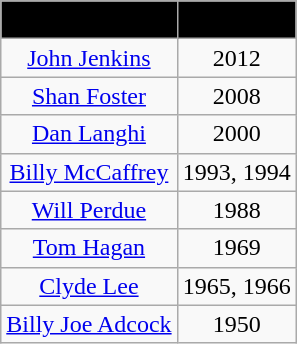<table class="wikitable" style="text-align: center;">
<tr>
<td bgcolor="black"><span>Player</span></td>
<td bgcolor="black"><span>Years</span></td>
</tr>
<tr>
<td><a href='#'>John Jenkins</a></td>
<td>2012</td>
</tr>
<tr>
<td><a href='#'>Shan Foster</a></td>
<td>2008</td>
</tr>
<tr>
<td><a href='#'>Dan Langhi</a></td>
<td>2000</td>
</tr>
<tr>
<td><a href='#'>Billy McCaffrey</a></td>
<td>1993, 1994</td>
</tr>
<tr>
<td><a href='#'>Will Perdue</a></td>
<td>1988</td>
</tr>
<tr>
<td><a href='#'>Tom Hagan</a></td>
<td>1969</td>
</tr>
<tr>
<td><a href='#'>Clyde Lee</a></td>
<td>1965, 1966</td>
</tr>
<tr>
<td><a href='#'>Billy Joe Adcock</a></td>
<td>1950</td>
</tr>
</table>
